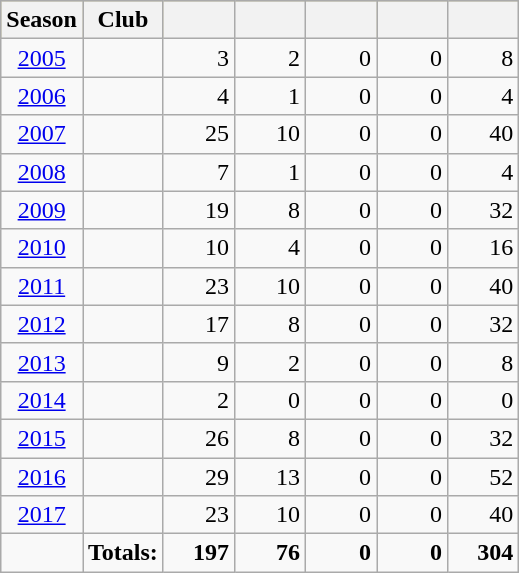<table class="wikitable" style="border-collapse:collapse;text-align:center">
<tr bgcolor=#bdb76b>
<th>Season</th>
<th>Club</th>
<th width="40"></th>
<th width="40"></th>
<th width="40"></th>
<th width="40"></th>
<th width="40"></th>
</tr>
<tr>
<td align="center"><a href='#'>2005</a></td>
<td align="left"></td>
<td align="right">3</td>
<td align="right">2</td>
<td align="right">0</td>
<td align="right">0</td>
<td align="right">8</td>
</tr>
<tr>
<td align="center"><a href='#'>2006</a></td>
<td align="left"></td>
<td align="right">4</td>
<td align="right">1</td>
<td align="right">0</td>
<td align="right">0</td>
<td align="right">4</td>
</tr>
<tr>
<td align="center"><a href='#'>2007</a></td>
<td align="left"></td>
<td align="right">25</td>
<td align="right">10</td>
<td align="right">0</td>
<td align="right">0</td>
<td align="right">40</td>
</tr>
<tr>
<td align="center"><a href='#'>2008</a></td>
<td align="left"></td>
<td align="right">7</td>
<td align="right">1</td>
<td align="right">0</td>
<td align="right">0</td>
<td align="right">4</td>
</tr>
<tr>
<td align="center"><a href='#'>2009</a></td>
<td align="left"></td>
<td align="right">19</td>
<td align="right">8</td>
<td align="right">0</td>
<td align="right">0</td>
<td align="right">32</td>
</tr>
<tr>
<td align="center"><a href='#'>2010</a></td>
<td align="left"></td>
<td align="right">10</td>
<td align="right">4</td>
<td align="right">0</td>
<td align="right">0</td>
<td align="right">16</td>
</tr>
<tr>
<td align="center"><a href='#'>2011</a></td>
<td align="left"></td>
<td align="right">23</td>
<td align="right">10</td>
<td align="right">0</td>
<td align="right">0</td>
<td align="right">40</td>
</tr>
<tr>
<td align="center"><a href='#'>2012</a></td>
<td align="left"></td>
<td align="right">17</td>
<td align="right">8</td>
<td align="right">0</td>
<td align="right">0</td>
<td align="right">32</td>
</tr>
<tr>
<td align="center"><a href='#'>2013</a></td>
<td align="left"></td>
<td align="right">9</td>
<td align="right">2</td>
<td align="right">0</td>
<td align="right">0</td>
<td align="right">8</td>
</tr>
<tr>
<td align="center"><a href='#'>2014</a></td>
<td align="left"></td>
<td align="right">2</td>
<td align="right">0</td>
<td align="right">0</td>
<td align="right">0</td>
<td align="right">0</td>
</tr>
<tr>
<td align="center"><a href='#'>2015</a></td>
<td align="left"></td>
<td align="right">26</td>
<td align="right">8</td>
<td align="right">0</td>
<td align="right">0</td>
<td align="right">32</td>
</tr>
<tr>
<td align="center"><a href='#'>2016</a></td>
<td align="left"></td>
<td align="right">29</td>
<td align="right">13</td>
<td align="right">0</td>
<td align="right">0</td>
<td align="right">52</td>
</tr>
<tr>
<td align="center"><a href='#'>2017</a></td>
<td align="left"></td>
<td align="right">23</td>
<td align="right">10</td>
<td align="right">0</td>
<td align="right">0</td>
<td align="right">40</td>
</tr>
<tr>
<td></td>
<td align="right"><strong>Totals:</strong></td>
<td align="right"><strong>197</strong></td>
<td align="right"><strong>76</strong></td>
<td align="right"><strong>0</strong></td>
<td align="right"><strong>0</strong></td>
<td align="right"><strong>304</strong></td>
</tr>
</table>
